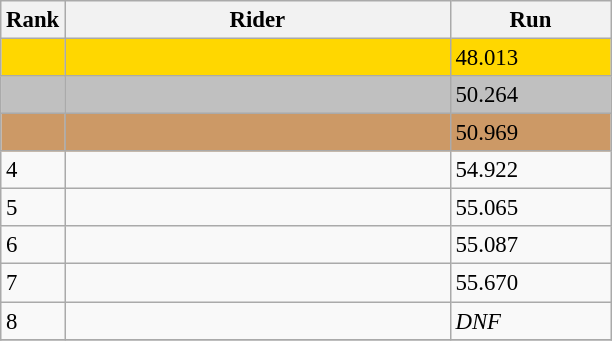<table class="wikitable" style="font-size:95%" style="text-align:center">
<tr>
<th>Rank</th>
<th width=250>Rider</th>
<th width=100>Run</th>
</tr>
<tr bgcolor=gold>
<td></td>
<td align=left></td>
<td>48.013</td>
</tr>
<tr bgcolor=silver>
<td></td>
<td align=left></td>
<td>50.264</td>
</tr>
<tr bgcolor=cc9966>
<td></td>
<td align=left></td>
<td>50.969</td>
</tr>
<tr>
<td>4</td>
<td align=left></td>
<td>54.922</td>
</tr>
<tr>
<td>5</td>
<td align=left></td>
<td>55.065</td>
</tr>
<tr>
<td>6</td>
<td align=left></td>
<td>55.087</td>
</tr>
<tr>
<td>7</td>
<td align=left></td>
<td>55.670</td>
</tr>
<tr>
<td>8</td>
<td align=left></td>
<td><em>DNF</em></td>
</tr>
<tr>
</tr>
</table>
